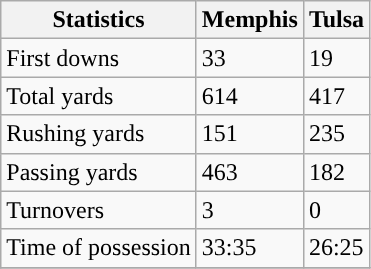<table class="wikitable">
<tr>
<th>Statistics</th>
<th>Memphis</th>
<th>Tulsa</th>
</tr>
<tr>
<td>First downs</td>
<td>33</td>
<td>19</td>
</tr>
<tr>
<td>Total yards</td>
<td>614</td>
<td>417</td>
</tr>
<tr>
<td>Rushing yards</td>
<td>151</td>
<td>235</td>
</tr>
<tr>
<td>Passing yards</td>
<td>463</td>
<td>182</td>
</tr>
<tr>
<td>Turnovers</td>
<td>3</td>
<td>0</td>
</tr>
<tr>
<td>Time of possession</td>
<td>33:35</td>
<td>26:25</td>
</tr>
<tr>
</tr>
</table>
